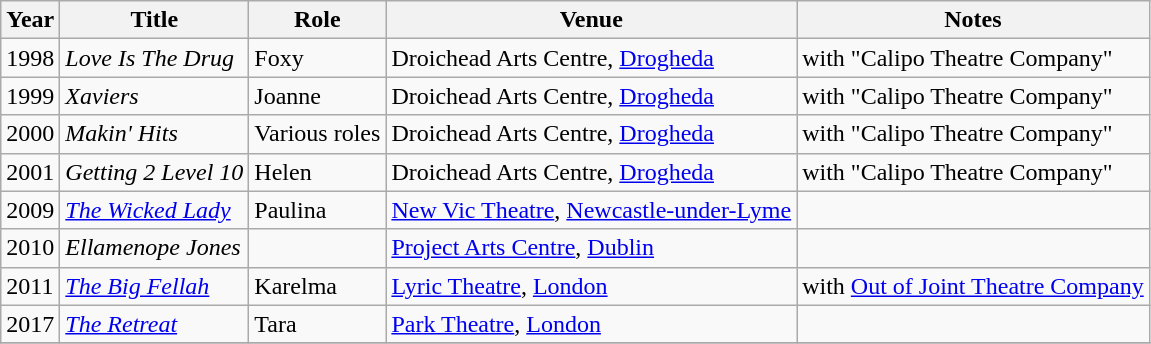<table class="wikitable sortable">
<tr>
<th>Year</th>
<th>Title</th>
<th>Role</th>
<th>Venue</th>
<th>Notes</th>
</tr>
<tr>
<td>1998</td>
<td><em>Love Is The Drug</em></td>
<td>Foxy</td>
<td>Droichead Arts Centre, <a href='#'>Drogheda</a></td>
<td>with "Calipo Theatre Company"</td>
</tr>
<tr>
<td>1999</td>
<td><em>Xaviers</em></td>
<td>Joanne</td>
<td>Droichead Arts Centre, <a href='#'>Drogheda</a></td>
<td>with "Calipo Theatre Company"</td>
</tr>
<tr>
<td>2000</td>
<td><em>Makin' Hits</em></td>
<td>Various roles</td>
<td>Droichead Arts Centre, <a href='#'>Drogheda</a></td>
<td>with "Calipo Theatre Company"</td>
</tr>
<tr>
<td>2001</td>
<td><em>Getting 2 Level 10</em></td>
<td>Helen</td>
<td>Droichead Arts Centre, <a href='#'>Drogheda</a></td>
<td>with "Calipo Theatre Company"</td>
</tr>
<tr>
<td>2009</td>
<td><em><a href='#'>The Wicked Lady</a></em></td>
<td>Paulina</td>
<td><a href='#'>New Vic Theatre</a>, <a href='#'>Newcastle-under-Lyme</a></td>
<td></td>
</tr>
<tr>
<td>2010</td>
<td><em>Ellamenope Jones</em></td>
<td></td>
<td><a href='#'>Project Arts Centre</a>, <a href='#'>Dublin</a></td>
<td></td>
</tr>
<tr>
<td>2011</td>
<td><em><a href='#'>The Big Fellah</a></em></td>
<td>Karelma</td>
<td><a href='#'>Lyric Theatre</a>, <a href='#'>London</a></td>
<td>with <a href='#'>Out of Joint Theatre Company</a></td>
</tr>
<tr>
<td>2017</td>
<td><em><a href='#'>The Retreat</a></em></td>
<td>Tara</td>
<td><a href='#'>Park Theatre</a>, <a href='#'>London</a></td>
<td></td>
</tr>
<tr>
</tr>
</table>
